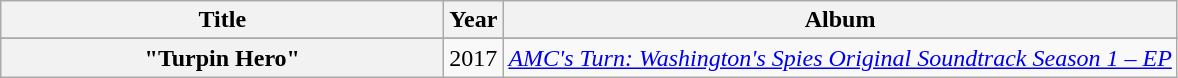<table class="wikitable plainrowheaders" style="text-align:center;">
<tr>
<th scope="col" style="width:18em;">Title</th>
<th scope="col" style="width:1em;">Year</th>
<th scope="col">Album</th>
</tr>
<tr>
</tr>
<tr>
<th scope="row">"Turpin Hero"</th>
<td>2017</td>
<td><em><a href='#'>AMC's Turn: Washington's Spies Original Soundtrack Season 1 – EP</a></em></td>
</tr>
</table>
